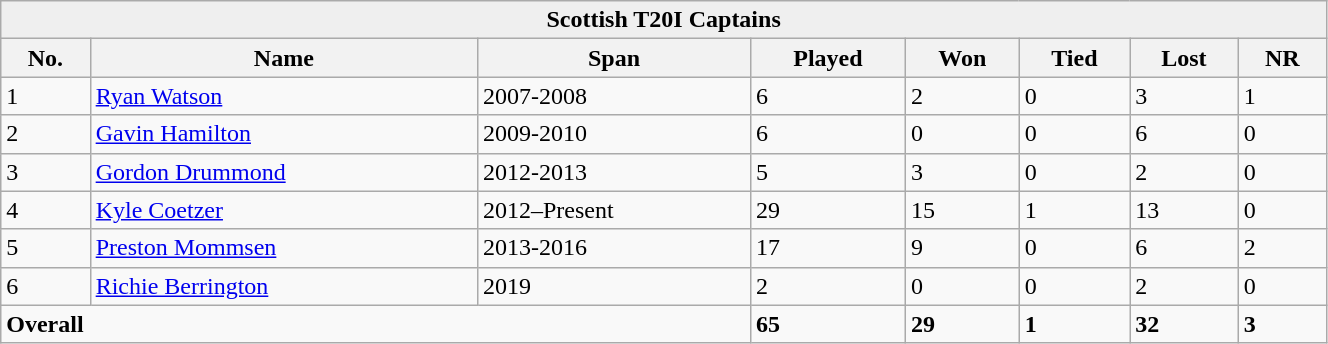<table class="wikitable" style="width:70%;">
<tr>
<th style="background:#efefef;" colspan="9">Scottish T20I Captains </th>
</tr>
<tr style="background:#efefef;">
<th>No.</th>
<th>Name</th>
<th>Span</th>
<th>Played</th>
<th>Won</th>
<th>Tied</th>
<th>Lost</th>
<th>NR</th>
</tr>
<tr>
<td>1</td>
<td><a href='#'>Ryan Watson</a></td>
<td>2007-2008</td>
<td>6</td>
<td>2</td>
<td>0</td>
<td>3</td>
<td>1</td>
</tr>
<tr>
<td>2</td>
<td><a href='#'>Gavin Hamilton</a></td>
<td>2009-2010</td>
<td>6</td>
<td>0</td>
<td>0</td>
<td>6</td>
<td>0</td>
</tr>
<tr>
<td>3</td>
<td><a href='#'>Gordon Drummond</a></td>
<td>2012-2013</td>
<td>5</td>
<td>3</td>
<td>0</td>
<td>2</td>
<td>0</td>
</tr>
<tr>
<td>4</td>
<td><a href='#'>Kyle Coetzer</a></td>
<td>2012–Present</td>
<td>29</td>
<td>15</td>
<td>1</td>
<td>13</td>
<td>0</td>
</tr>
<tr>
<td>5</td>
<td><a href='#'>Preston Mommsen</a></td>
<td>2013-2016</td>
<td>17</td>
<td>9</td>
<td>0</td>
<td>6</td>
<td>2</td>
</tr>
<tr>
<td>6</td>
<td><a href='#'>Richie Berrington</a></td>
<td>2019</td>
<td>2</td>
<td>0</td>
<td>0</td>
<td>2</td>
<td>0</td>
</tr>
<tr>
<td colspan="3"><strong>Overall</strong></td>
<td><strong>65</strong></td>
<td><strong>29</strong></td>
<td><strong>1</strong></td>
<td><strong>32</strong></td>
<td><strong>3</strong></td>
</tr>
</table>
